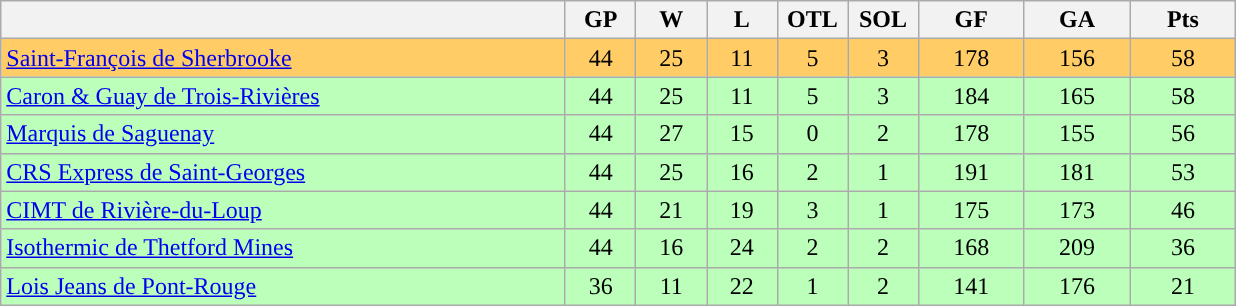<table class="wikitable">
<tr>
<th width="40%" bgcolor="#e0e0e0"></th>
<th width="5%" bgcolor="#e0e0e0">GP</th>
<th width="5%" bgcolor="#e0e0e0">W</th>
<th width="5%" bgcolor="#e0e0e0">L</th>
<th width="5%" bgcolor="#e0e0e0">OTL</th>
<th width="5%" bgcolor="#e0e0e0">SOL</th>
<th width="7.5%" bgcolor="#e0e0e0">GF</th>
<th width="7.5%" bgcolor="#e0e0e0">GA</th>
<th width="7.5%" bgcolor="#e0e0e0">Pts</th>
</tr>
<tr align="center" bgcolor="#FFCC66">
<td align="left"><a href='#'>Saint-François de Sherbrooke</a></td>
<td>44</td>
<td>25</td>
<td>11</td>
<td>5</td>
<td>3</td>
<td>178</td>
<td>156</td>
<td>58</td>
</tr>
<tr align="center" bgcolor="#bbffbb">
<td align="left"><a href='#'>Caron & Guay de Trois-Rivières</a></td>
<td>44</td>
<td>25</td>
<td>11</td>
<td>5</td>
<td>3</td>
<td>184</td>
<td>165</td>
<td>58</td>
</tr>
<tr align="center" bgcolor="#bbffbb">
<td align="left"><a href='#'>Marquis de Saguenay</a></td>
<td>44</td>
<td>27</td>
<td>15</td>
<td>0</td>
<td>2</td>
<td>178</td>
<td>155</td>
<td>56</td>
</tr>
<tr align="center" bgcolor="#bbffbb">
<td align="left"><a href='#'>CRS Express de Saint-Georges</a></td>
<td>44</td>
<td>25</td>
<td>16</td>
<td>2</td>
<td>1</td>
<td>191</td>
<td>181</td>
<td>53</td>
</tr>
<tr align="center" bgcolor="#bbffbb">
<td align="left"><a href='#'>CIMT de Rivière-du-Loup</a></td>
<td>44</td>
<td>21</td>
<td>19</td>
<td>3</td>
<td>1</td>
<td>175</td>
<td>173</td>
<td>46</td>
</tr>
<tr align="center" bgcolor="#bbffbb">
<td align="left"><a href='#'>Isothermic de Thetford Mines</a></td>
<td>44</td>
<td>16</td>
<td>24</td>
<td>2</td>
<td>2</td>
<td>168</td>
<td>209</td>
<td>36</td>
</tr>
<tr align="center" bgcolor="#bbffbb">
<td align="left"><a href='#'>Lois Jeans de Pont-Rouge</a></td>
<td>36</td>
<td>11</td>
<td>22</td>
<td>1</td>
<td>2</td>
<td>141</td>
<td>176</td>
<td>21</td>
</tr>
</table>
